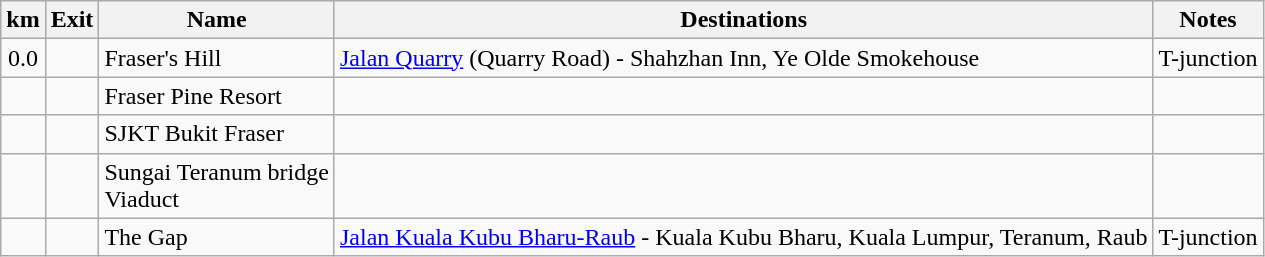<table class="wikitable">
<tr>
<th>km</th>
<th>Exit</th>
<th>Name</th>
<th>Destinations</th>
<th>Notes</th>
</tr>
<tr>
<td style="text-align: center;">0.0</td>
<td></td>
<td>Fraser's Hill</td>
<td> <a href='#'>Jalan Quarry</a> (Quarry Road) - Shahzhan Inn, Ye Olde Smokehouse</td>
<td>T-junction</td>
</tr>
<tr>
<td style="text-align: center;"></td>
<td></td>
<td>Fraser Pine Resort</td>
<td></td>
<td></td>
</tr>
<tr>
<td style="text-align: center;"></td>
<td></td>
<td>SJKT Bukit Fraser</td>
<td></td>
<td></td>
</tr>
<tr>
<td style="text-align: center;"></td>
<td></td>
<td>Sungai Teranum bridge<br>Viaduct</td>
<td></td>
<td></td>
</tr>
<tr>
<td style="text-align: center;"></td>
<td></td>
<td>The Gap</td>
<td> <a href='#'>Jalan Kuala Kubu Bharu-Raub</a> - Kuala Kubu Bharu, Kuala Lumpur, Teranum, Raub</td>
<td>T-junction</td>
</tr>
</table>
